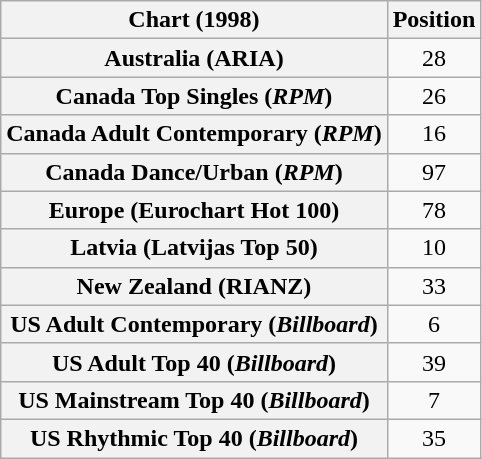<table class="wikitable sortable plainrowheaders" style="text-align:center">
<tr>
<th scope="col">Chart (1998)</th>
<th scope="col">Position</th>
</tr>
<tr>
<th scope="row">Australia (ARIA)</th>
<td>28</td>
</tr>
<tr>
<th scope="row">Canada Top Singles (<em>RPM</em>)</th>
<td>26</td>
</tr>
<tr>
<th scope="row">Canada Adult Contemporary (<em>RPM</em>)</th>
<td>16</td>
</tr>
<tr>
<th scope="row">Canada Dance/Urban (<em>RPM</em>)</th>
<td>97</td>
</tr>
<tr>
<th scope="row">Europe (Eurochart Hot 100)</th>
<td>78</td>
</tr>
<tr>
<th scope="row">Latvia (Latvijas Top 50)</th>
<td>10</td>
</tr>
<tr>
<th scope="row">New Zealand (RIANZ)</th>
<td>33</td>
</tr>
<tr>
<th scope="row">US Adult Contemporary (<em>Billboard</em>)</th>
<td>6</td>
</tr>
<tr>
<th scope="row">US Adult Top 40 (<em>Billboard</em>)</th>
<td>39</td>
</tr>
<tr>
<th scope="row">US Mainstream Top 40 (<em>Billboard</em>)</th>
<td>7</td>
</tr>
<tr>
<th scope="row">US Rhythmic Top 40 (<em>Billboard</em>)</th>
<td>35</td>
</tr>
</table>
